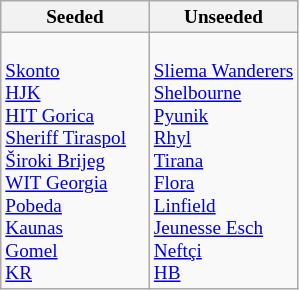<table class="wikitable" style="font-size:80%">
<tr>
<th>Seeded</th>
<th>Unseeded</th>
</tr>
<tr>
<td width=50% valign=top><br> <a href='#'>Skonto</a><br>
 <a href='#'>HJK</a><br>
 <a href='#'>HIT Gorica</a><br>
 <a href='#'>Sheriff Tiraspol</a><br>
 <a href='#'>Široki Brijeg</a><br>
 <a href='#'>WIT Georgia</a><br>
 <a href='#'>Pobeda</a><br>
 <a href='#'>Kaunas</a> <br>
 <a href='#'>Gomel</a><br>
 <a href='#'>KR</a></td>
<td width=50% valign=top><br> <a href='#'>Sliema Wanderers</a><br>
 <a href='#'>Shelbourne</a><br>
 <a href='#'>Pyunik</a><br>
 <a href='#'>Rhyl</a><br>
 <a href='#'>Tirana</a><br>
 <a href='#'>Flora</a><br>
 <a href='#'>Linfield</a><br>
 <a href='#'>Jeunesse Esch</a><br>
 <a href='#'>Neftçi</a><br>
 <a href='#'>HB</a></td>
</tr>
</table>
